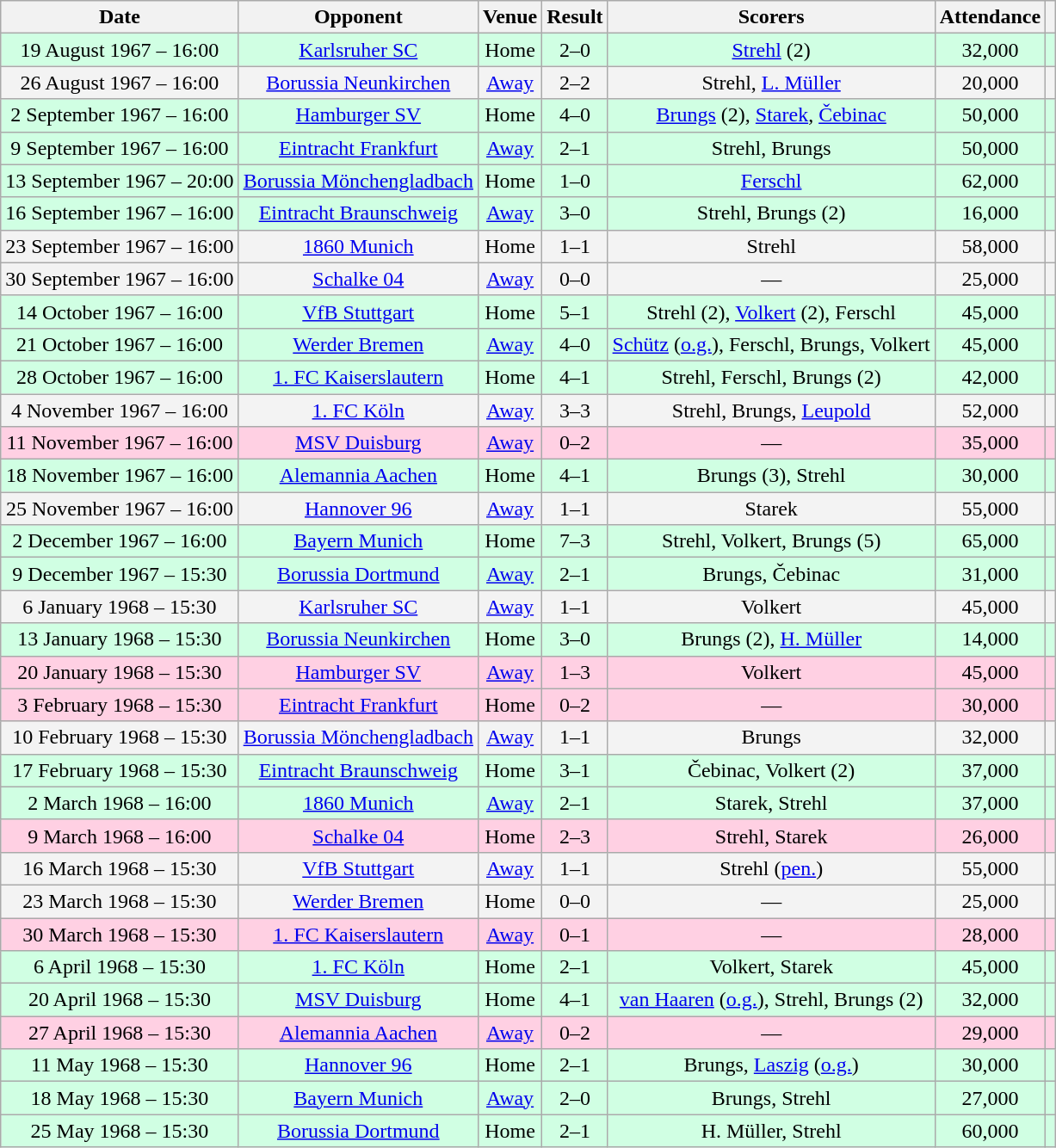<table class="wikitable" style="text-align:center">
<tr>
<th>Date</th>
<th>Opponent</th>
<th>Venue</th>
<th>Result</th>
<th class=unsortable>Scorers</th>
<th>Attendance</th>
<th></th>
</tr>
<tr bgcolor="#d0ffe3">
<td>19 August 1967 – 16:00</td>
<td><a href='#'>Karlsruher SC</a></td>
<td>Home</td>
<td>2–0</td>
<td><a href='#'>Strehl</a> (2)</td>
<td>32,000</td>
<td></td>
</tr>
<tr bgcolor="#f3f3f3">
<td>26 August 1967 – 16:00</td>
<td><a href='#'>Borussia Neunkirchen</a></td>
<td><a href='#'>Away</a></td>
<td>2–2</td>
<td>Strehl, <a href='#'>L. Müller</a></td>
<td>20,000</td>
<td></td>
</tr>
<tr bgcolor="#d0ffe3">
<td>2 September 1967 – 16:00</td>
<td><a href='#'>Hamburger SV</a></td>
<td>Home</td>
<td>4–0</td>
<td><a href='#'>Brungs</a> (2), <a href='#'>Starek</a>, <a href='#'>Čebinac</a></td>
<td>50,000</td>
<td></td>
</tr>
<tr bgcolor="#d0ffe3">
<td>9 September 1967 – 16:00</td>
<td><a href='#'>Eintracht Frankfurt</a></td>
<td><a href='#'>Away</a></td>
<td>2–1</td>
<td>Strehl, Brungs</td>
<td>50,000</td>
<td></td>
</tr>
<tr bgcolor="#d0ffe3">
<td>13 September 1967 – 20:00</td>
<td><a href='#'>Borussia Mönchengladbach</a></td>
<td>Home</td>
<td>1–0</td>
<td><a href='#'>Ferschl</a></td>
<td>62,000</td>
<td></td>
</tr>
<tr bgcolor="#d0ffe3">
<td>16 September 1967 – 16:00</td>
<td><a href='#'>Eintracht Braunschweig</a></td>
<td><a href='#'>Away</a></td>
<td>3–0</td>
<td>Strehl, Brungs (2)</td>
<td>16,000</td>
<td></td>
</tr>
<tr bgcolor="#f3f3f3">
<td>23 September 1967 – 16:00</td>
<td><a href='#'>1860 Munich</a></td>
<td>Home</td>
<td>1–1</td>
<td>Strehl</td>
<td>58,000</td>
<td></td>
</tr>
<tr bgcolor="#f3f3f3">
<td>30 September 1967 – 16:00</td>
<td><a href='#'>Schalke 04</a></td>
<td><a href='#'>Away</a></td>
<td>0–0</td>
<td>—</td>
<td>25,000</td>
<td></td>
</tr>
<tr bgcolor="#d0ffe3">
<td>14 October 1967 – 16:00</td>
<td><a href='#'>VfB Stuttgart</a></td>
<td>Home</td>
<td>5–1</td>
<td>Strehl (2), <a href='#'>Volkert</a> (2), Ferschl</td>
<td>45,000</td>
<td></td>
</tr>
<tr bgcolor="#d0ffe3">
<td>21 October 1967 – 16:00</td>
<td><a href='#'>Werder Bremen</a></td>
<td><a href='#'>Away</a></td>
<td>4–0</td>
<td><a href='#'>Schütz</a> (<a href='#'>o.g.</a>), Ferschl, Brungs, Volkert</td>
<td>45,000</td>
<td></td>
</tr>
<tr bgcolor="#d0ffe3">
<td>28 October 1967 – 16:00</td>
<td><a href='#'>1. FC Kaiserslautern</a></td>
<td>Home</td>
<td>4–1</td>
<td>Strehl, Ferschl, Brungs (2)</td>
<td>42,000</td>
<td></td>
</tr>
<tr bgcolor="#f3f3f3">
<td>4 November 1967 – 16:00</td>
<td><a href='#'>1. FC Köln</a></td>
<td><a href='#'>Away</a></td>
<td>3–3</td>
<td>Strehl, Brungs, <a href='#'>Leupold</a></td>
<td>52,000</td>
<td></td>
</tr>
<tr bgcolor="#ffd0e3">
<td>11 November 1967 – 16:00</td>
<td><a href='#'>MSV Duisburg</a></td>
<td><a href='#'>Away</a></td>
<td>0–2</td>
<td>—</td>
<td>35,000</td>
<td></td>
</tr>
<tr bgcolor="#d0ffe3">
<td>18 November 1967 – 16:00</td>
<td><a href='#'>Alemannia Aachen</a></td>
<td>Home</td>
<td>4–1</td>
<td>Brungs (3), Strehl</td>
<td>30,000</td>
<td></td>
</tr>
<tr bgcolor="#f3f3f3">
<td>25 November 1967 – 16:00</td>
<td><a href='#'>Hannover 96</a></td>
<td><a href='#'>Away</a></td>
<td>1–1</td>
<td>Starek</td>
<td>55,000</td>
<td></td>
</tr>
<tr bgcolor="#d0ffe3">
<td>2 December 1967 – 16:00</td>
<td><a href='#'>Bayern Munich</a></td>
<td>Home</td>
<td>7–3</td>
<td>Strehl, Volkert, Brungs (5)</td>
<td>65,000</td>
<td></td>
</tr>
<tr bgcolor="#d0ffe3">
<td>9 December 1967 – 15:30</td>
<td><a href='#'>Borussia Dortmund</a></td>
<td><a href='#'>Away</a></td>
<td>2–1</td>
<td>Brungs, Čebinac</td>
<td>31,000</td>
<td></td>
</tr>
<tr bgcolor="#f3f3f3">
<td>6 January 1968 – 15:30</td>
<td><a href='#'>Karlsruher SC</a></td>
<td><a href='#'>Away</a></td>
<td>1–1</td>
<td>Volkert</td>
<td>45,000</td>
<td></td>
</tr>
<tr bgcolor="#d0ffe3">
<td>13 January 1968 – 15:30</td>
<td><a href='#'>Borussia Neunkirchen</a></td>
<td>Home</td>
<td>3–0</td>
<td>Brungs (2), <a href='#'>H. Müller</a></td>
<td>14,000</td>
<td></td>
</tr>
<tr bgcolor="#ffd0e3">
<td>20 January 1968 – 15:30</td>
<td><a href='#'>Hamburger SV</a></td>
<td><a href='#'>Away</a></td>
<td>1–3</td>
<td>Volkert</td>
<td>45,000</td>
<td></td>
</tr>
<tr bgcolor="#ffd0e3">
<td>3 February 1968 – 15:30</td>
<td><a href='#'>Eintracht Frankfurt</a></td>
<td>Home</td>
<td>0–2</td>
<td>—</td>
<td>30,000</td>
<td></td>
</tr>
<tr bgcolor="#f3f3f3">
<td>10 February 1968 – 15:30</td>
<td><a href='#'>Borussia Mönchengladbach</a></td>
<td><a href='#'>Away</a></td>
<td>1–1</td>
<td>Brungs</td>
<td>32,000</td>
<td></td>
</tr>
<tr bgcolor="#d0ffe3">
<td>17 February 1968 – 15:30</td>
<td><a href='#'>Eintracht Braunschweig</a></td>
<td>Home</td>
<td>3–1</td>
<td>Čebinac, Volkert (2)</td>
<td>37,000</td>
<td></td>
</tr>
<tr bgcolor="#d0ffe3">
<td>2 March 1968 – 16:00</td>
<td><a href='#'>1860 Munich</a></td>
<td><a href='#'>Away</a></td>
<td>2–1</td>
<td>Starek, Strehl</td>
<td>37,000</td>
<td></td>
</tr>
<tr bgcolor="#ffd0e3">
<td>9 March 1968 – 16:00</td>
<td><a href='#'>Schalke 04</a></td>
<td>Home</td>
<td>2–3</td>
<td>Strehl, Starek</td>
<td>26,000</td>
<td></td>
</tr>
<tr bgcolor="#f3f3f3">
<td>16 March 1968 – 15:30</td>
<td><a href='#'>VfB Stuttgart</a></td>
<td><a href='#'>Away</a></td>
<td>1–1</td>
<td>Strehl (<a href='#'>pen.</a>)</td>
<td>55,000</td>
<td></td>
</tr>
<tr bgcolor="#f3f3f3">
<td>23 March 1968 – 15:30</td>
<td><a href='#'>Werder Bremen</a></td>
<td>Home</td>
<td>0–0</td>
<td>—</td>
<td>25,000</td>
<td></td>
</tr>
<tr bgcolor="#ffd0e3">
<td>30 March 1968 – 15:30</td>
<td><a href='#'>1. FC Kaiserslautern</a></td>
<td><a href='#'>Away</a></td>
<td>0–1</td>
<td>—</td>
<td>28,000</td>
<td></td>
</tr>
<tr bgcolor="#d0ffe3">
<td>6 April 1968 – 15:30</td>
<td><a href='#'>1. FC Köln</a></td>
<td>Home</td>
<td>2–1</td>
<td>Volkert, Starek</td>
<td>45,000</td>
<td></td>
</tr>
<tr bgcolor="#d0ffe3">
<td>20 April 1968 – 15:30</td>
<td><a href='#'>MSV Duisburg</a></td>
<td>Home</td>
<td>4–1</td>
<td><a href='#'>van Haaren</a> (<a href='#'>o.g.</a>), Strehl, Brungs (2)</td>
<td>32,000</td>
<td></td>
</tr>
<tr bgcolor="#ffd0e3">
<td>27 April 1968 – 15:30</td>
<td><a href='#'>Alemannia Aachen</a></td>
<td><a href='#'>Away</a></td>
<td>0–2</td>
<td>—</td>
<td>29,000</td>
<td></td>
</tr>
<tr bgcolor="#d0ffe3">
<td>11 May 1968 – 15:30</td>
<td><a href='#'>Hannover 96</a></td>
<td>Home</td>
<td>2–1</td>
<td>Brungs, <a href='#'>Laszig</a> (<a href='#'>o.g.</a>)</td>
<td>30,000</td>
<td></td>
</tr>
<tr bgcolor="#d0ffe3">
<td>18 May 1968 – 15:30</td>
<td><a href='#'>Bayern Munich</a></td>
<td><a href='#'>Away</a></td>
<td>2–0</td>
<td>Brungs, Strehl</td>
<td>27,000</td>
<td></td>
</tr>
<tr bgcolor="#d0ffe3">
<td>25 May 1968 – 15:30</td>
<td><a href='#'>Borussia Dortmund</a></td>
<td>Home</td>
<td>2–1</td>
<td>H. Müller, Strehl</td>
<td>60,000</td>
<td></td>
</tr>
</table>
